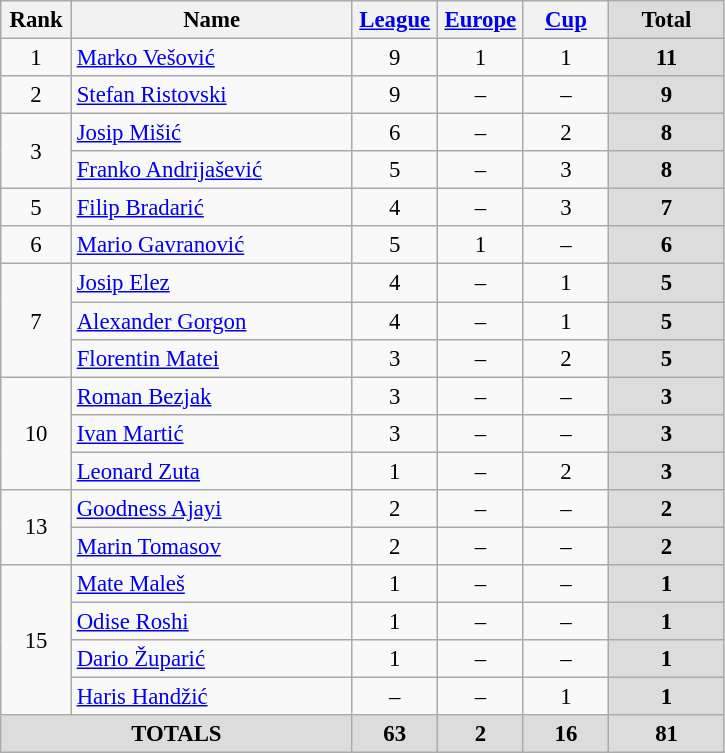<table class="wikitable" style="font-size: 95%; text-align: center;">
<tr>
<th width=40>Rank</th>
<th width=180>Name</th>
<th width=50><a href='#'>League</a></th>
<th width=50><a href='#'>Europe</a></th>
<th width=50><a href='#'>Cup</a></th>
<th width=70 style="background: #DCDCDC">Total</th>
</tr>
<tr>
<td rowspan=1>1</td>
<td style="text-align:left;"> <a href='#'>Marko Vešović</a></td>
<td>9</td>
<td>1</td>
<td>1</td>
<th style="background: #DCDCDC">11</th>
</tr>
<tr>
<td rowspan=1>2</td>
<td style="text-align:left;"> <a href='#'>Stefan Ristovski</a></td>
<td>9</td>
<td>–</td>
<td>–</td>
<th style="background: #DCDCDC">9</th>
</tr>
<tr>
<td rowspan=2>3</td>
<td style="text-align:left;"> <a href='#'>Josip Mišić</a></td>
<td>6</td>
<td>–</td>
<td>2</td>
<th style="background: #DCDCDC">8</th>
</tr>
<tr>
<td style="text-align:left;"> <a href='#'>Franko Andrijašević</a></td>
<td>5</td>
<td>–</td>
<td>3</td>
<th style="background: #DCDCDC">8</th>
</tr>
<tr>
<td rpwspan=1>5</td>
<td style="text-align:left;"> <a href='#'>Filip Bradarić</a></td>
<td>4</td>
<td>–</td>
<td>3</td>
<th style="background: #DCDCDC">7</th>
</tr>
<tr>
<td rowspan=1>6</td>
<td style="text-align:left;"> <a href='#'>Mario Gavranović</a></td>
<td>5</td>
<td>1</td>
<td>–</td>
<th style="background: #DCDCDC">6</th>
</tr>
<tr>
<td rowspan=3>7</td>
<td style="text-align:left;"> <a href='#'>Josip Elez</a></td>
<td>4</td>
<td>–</td>
<td>1</td>
<th style="background: #DCDCDC">5</th>
</tr>
<tr>
<td style="text-align:left;"> <a href='#'>Alexander Gorgon</a></td>
<td>4</td>
<td>–</td>
<td>1</td>
<th style="background: #DCDCDC">5</th>
</tr>
<tr>
<td style="text-align:left;"> <a href='#'>Florentin Matei</a></td>
<td>3</td>
<td>–</td>
<td>2</td>
<th style="background: #DCDCDC">5</th>
</tr>
<tr>
<td rowspan=3>10</td>
<td style="text-align:left;"> <a href='#'>Roman Bezjak</a></td>
<td>3</td>
<td>–</td>
<td>–</td>
<th style="background: #DCDCDC">3</th>
</tr>
<tr>
<td style="text-align:left;"> <a href='#'>Ivan Martić</a></td>
<td>3</td>
<td>–</td>
<td>–</td>
<th style="background: #DCDCDC">3</th>
</tr>
<tr>
<td style="text-align:left;"> <a href='#'>Leonard Zuta</a></td>
<td>1</td>
<td>–</td>
<td>2</td>
<th style="background: #DCDCDC">3</th>
</tr>
<tr>
<td rowspan=2>13</td>
<td style="text-align:left;"> <a href='#'>Goodness Ajayi</a></td>
<td>2</td>
<td>–</td>
<td>–</td>
<th style="background: #DCDCDC">2</th>
</tr>
<tr>
<td style="text-align:left;"> <a href='#'>Marin Tomasov</a></td>
<td>2</td>
<td>–</td>
<td>–</td>
<th style="background: #DCDCDC">2</th>
</tr>
<tr>
<td rowspan=4>15</td>
<td style="text-align:left;"> <a href='#'>Mate Maleš</a></td>
<td>1</td>
<td>–</td>
<td>–</td>
<th style="background: #DCDCDC">1</th>
</tr>
<tr>
<td style="text-align:left;"> <a href='#'>Odise Roshi</a></td>
<td>1</td>
<td>–</td>
<td>–</td>
<th style="background: #DCDCDC">1</th>
</tr>
<tr>
<td style="text-align:left;"> <a href='#'>Dario Župarić</a></td>
<td>1</td>
<td>–</td>
<td>–</td>
<th style="background: #DCDCDC">1</th>
</tr>
<tr>
<td style="text-align:left;"> <a href='#'>Haris Handžić</a></td>
<td>–</td>
<td>–</td>
<td>1</td>
<th style="background: #DCDCDC">1</th>
</tr>
<tr>
<th colspan="2" align="center" style="background: #DCDCDC">TOTALS</th>
<th style="background: #DCDCDC">63</th>
<th style="background: #DCDCDC">2</th>
<th style="background: #DCDCDC">16</th>
<th style="background: #DCDCDC">81</th>
</tr>
</table>
